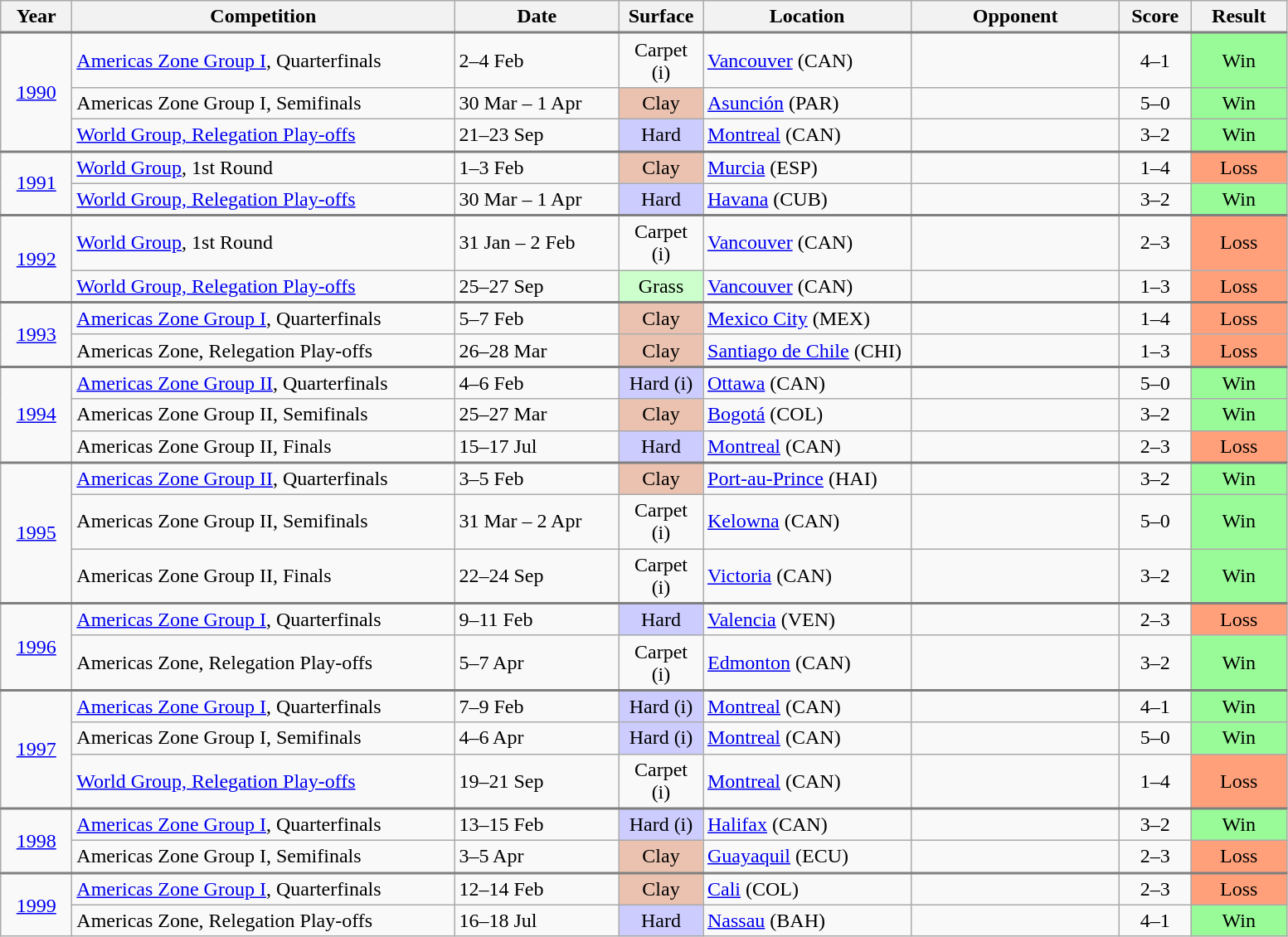<table class="wikitable collapsible collapsed">
<tr>
<th style="width:50px;">Year</th>
<th style="width:300px;">Competition</th>
<th style="width:125px;">Date</th>
<th style="width:60px;">Surface</th>
<th style="width:160px;">Location</th>
<th style="width:160px;">Opponent</th>
<th style="width:50px;">Score</th>
<th style="width:70px;">Result</th>
</tr>
<tr style="border-top:2px solid gray;">
<td style="text-align:center;" rowspan=3><a href='#'>1990</a></td>
<td><a href='#'>Americas Zone Group I</a>, Quarterfinals</td>
<td>2–4 Feb</td>
<td style="text-align:center;">Carpet (i)</td>
<td><a href='#'>Vancouver</a> (CAN)</td>
<td></td>
<td style="text-align:center;">4–1</td>
<td style="background:#98fb98; text-align:center;">Win</td>
</tr>
<tr>
<td>Americas Zone Group I, Semifinals</td>
<td>30 Mar – 1 Apr</td>
<td style="background:#ebc2af; text-align:center;">Clay</td>
<td><a href='#'>Asunción</a> (PAR)</td>
<td></td>
<td style="text-align:center;">5–0</td>
<td style="background:#98fb98; text-align:center;">Win</td>
</tr>
<tr>
<td><a href='#'>World Group, Relegation Play-offs</a></td>
<td>21–23 Sep</td>
<td style="background:#ccccff; text-align:center;">Hard</td>
<td><a href='#'>Montreal</a> (CAN)</td>
<td></td>
<td style="text-align:center;">3–2</td>
<td style="background:#98fb98; text-align:center;">Win</td>
</tr>
<tr style="border-top:2px solid gray;">
<td style="text-align:center;" rowspan=2><a href='#'>1991</a></td>
<td><a href='#'>World Group</a>, 1st Round</td>
<td>1–3 Feb</td>
<td style="background:#ebc2af; text-align:center;">Clay</td>
<td><a href='#'>Murcia</a> (ESP)</td>
<td></td>
<td style="text-align:center;">1–4</td>
<td style="background:#ffa07a; text-align:center;">Loss</td>
</tr>
<tr>
<td><a href='#'>World Group, Relegation Play-offs</a></td>
<td>30 Mar – 1 Apr</td>
<td style="background:#ccccff; text-align:center;">Hard</td>
<td><a href='#'>Havana</a> (CUB)</td>
<td></td>
<td style="text-align:center;">3–2</td>
<td style="background:#98fb98; text-align:center;">Win</td>
</tr>
<tr style="border-top:2px solid gray;">
<td style="text-align:center;" rowspan=2><a href='#'>1992</a></td>
<td><a href='#'>World Group</a>, 1st Round</td>
<td>31 Jan – 2 Feb</td>
<td style="text-align:center;">Carpet (i)</td>
<td><a href='#'>Vancouver</a> (CAN)</td>
<td></td>
<td style="text-align:center;">2–3</td>
<td style="background:#ffa07a; text-align:center;">Loss</td>
</tr>
<tr>
<td><a href='#'>World Group, Relegation Play-offs</a></td>
<td>25–27 Sep</td>
<td style="background:#ccffcc; text-align:center;">Grass</td>
<td><a href='#'>Vancouver</a> (CAN)</td>
<td></td>
<td style="text-align:center;">1–3</td>
<td style="background:#ffa07a; text-align:center;">Loss</td>
</tr>
<tr style="border-top:2px solid gray;">
<td style="text-align:center;" rowspan=2><a href='#'>1993</a></td>
<td><a href='#'>Americas Zone Group I</a>, Quarterfinals</td>
<td>5–7 Feb</td>
<td style="background:#ebc2af; text-align:center;">Clay</td>
<td><a href='#'>Mexico City</a> (MEX)</td>
<td></td>
<td style="text-align:center;">1–4</td>
<td style="background:#ffa07a; text-align:center;">Loss</td>
</tr>
<tr>
<td>Americas Zone, Relegation Play-offs</td>
<td>26–28 Mar</td>
<td style="background:#ebc2af; text-align:center;">Clay</td>
<td><a href='#'>Santiago de Chile</a> (CHI)</td>
<td></td>
<td style="text-align:center;">1–3</td>
<td style="background:#ffa07a; text-align:center;">Loss</td>
</tr>
<tr style="border-top:2px solid gray;">
<td style="text-align:center;" rowspan=3><a href='#'>1994</a></td>
<td><a href='#'>Americas Zone Group II</a>, Quarterfinals</td>
<td>4–6 Feb</td>
<td style="background:#ccccff; text-align:center;">Hard (i)</td>
<td><a href='#'>Ottawa</a> (CAN)</td>
<td></td>
<td style="text-align:center;">5–0</td>
<td style="background:#98fb98; text-align:center;">Win</td>
</tr>
<tr>
<td>Americas Zone Group II, Semifinals</td>
<td>25–27 Mar</td>
<td style="background:#ebc2af; text-align:center;">Clay</td>
<td><a href='#'>Bogotá</a> (COL)</td>
<td></td>
<td style="text-align:center;">3–2</td>
<td style="background:#98fb98; text-align:center;">Win</td>
</tr>
<tr>
<td>Americas Zone Group II, Finals</td>
<td>15–17 Jul</td>
<td style="background:#ccccff; text-align:center;">Hard</td>
<td><a href='#'>Montreal</a> (CAN)</td>
<td></td>
<td style="text-align:center;">2–3</td>
<td style="background:#ffa07a; text-align:center;">Loss</td>
</tr>
<tr style="border-top:2px solid gray;">
<td style="text-align:center;" rowspan=3><a href='#'>1995</a></td>
<td><a href='#'>Americas Zone Group II</a>, Quarterfinals</td>
<td>3–5 Feb</td>
<td style="background:#ebc2af; text-align:center;">Clay</td>
<td><a href='#'>Port-au-Prince</a> (HAI)</td>
<td></td>
<td style="text-align:center;">3–2</td>
<td style="background:#98fb98; text-align:center;">Win</td>
</tr>
<tr>
<td>Americas Zone Group II, Semifinals</td>
<td>31 Mar – 2 Apr</td>
<td style="text-align:center;">Carpet (i)</td>
<td><a href='#'>Kelowna</a> (CAN)</td>
<td></td>
<td style="text-align:center;">5–0</td>
<td style="background:#98fb98; text-align:center;">Win</td>
</tr>
<tr>
<td>Americas Zone Group II, Finals</td>
<td>22–24 Sep</td>
<td style="text-align:center;">Carpet (i)</td>
<td><a href='#'>Victoria</a> (CAN)</td>
<td></td>
<td style="text-align:center;">3–2</td>
<td style="background:#98fb98; text-align:center;">Win</td>
</tr>
<tr style="border-top:2px solid gray;">
<td style="text-align:center;" rowspan=2><a href='#'>1996</a></td>
<td><a href='#'>Americas Zone Group I</a>, Quarterfinals</td>
<td>9–11 Feb</td>
<td style="background:#ccccff; text-align:center;">Hard</td>
<td><a href='#'>Valencia</a> (VEN)</td>
<td></td>
<td style="text-align:center;">2–3</td>
<td style="background:#ffa07a; text-align:center;">Loss</td>
</tr>
<tr>
<td>Americas Zone, Relegation Play-offs</td>
<td>5–7 Apr</td>
<td style="text-align:center;">Carpet (i)</td>
<td><a href='#'>Edmonton</a> (CAN)</td>
<td></td>
<td style="text-align:center;">3–2</td>
<td style="background:#98fb98; text-align:center;">Win</td>
</tr>
<tr style="border-top:2px solid gray;">
<td style="text-align:center;" rowspan=3><a href='#'>1997</a></td>
<td><a href='#'>Americas Zone Group I</a>, Quarterfinals</td>
<td>7–9 Feb</td>
<td style="background:#ccccff; text-align:center;">Hard (i)</td>
<td><a href='#'>Montreal</a> (CAN)</td>
<td></td>
<td style="text-align:center;">4–1</td>
<td style="background:#98fb98; text-align:center;">Win</td>
</tr>
<tr>
<td>Americas Zone Group I, Semifinals</td>
<td>4–6 Apr</td>
<td style="background:#ccccff; text-align:center;">Hard (i)</td>
<td><a href='#'>Montreal</a> (CAN)</td>
<td></td>
<td style="text-align:center;">5–0</td>
<td style="background:#98fb98; text-align:center;">Win</td>
</tr>
<tr>
<td><a href='#'>World Group, Relegation Play-offs</a></td>
<td>19–21 Sep</td>
<td style="text-align:center;">Carpet (i)</td>
<td><a href='#'>Montreal</a> (CAN)</td>
<td></td>
<td style="text-align:center;">1–4</td>
<td style="background:#ffa07a; text-align:center;">Loss</td>
</tr>
<tr style="border-top:2px solid gray;">
<td style="text-align:center;" rowspan=2><a href='#'>1998</a></td>
<td><a href='#'>Americas Zone Group I</a>, Quarterfinals</td>
<td>13–15 Feb</td>
<td style="background:#ccccff; text-align:center;">Hard (i)</td>
<td><a href='#'>Halifax</a> (CAN)</td>
<td></td>
<td style="text-align:center;">3–2</td>
<td style="background:#98fb98; text-align:center;">Win</td>
</tr>
<tr>
<td>Americas Zone Group I, Semifinals</td>
<td>3–5 Apr</td>
<td style="background:#ebc2af; text-align:center;">Clay</td>
<td><a href='#'>Guayaquil</a> (ECU)</td>
<td></td>
<td style="text-align:center;">2–3</td>
<td style="background:#ffa07a; text-align:center;">Loss</td>
</tr>
<tr style="border-top:2px solid gray;">
<td style="text-align:center;" rowspan=2><a href='#'>1999</a></td>
<td><a href='#'>Americas Zone Group I</a>, Quarterfinals</td>
<td>12–14 Feb</td>
<td style="background:#ebc2af; text-align:center;">Clay</td>
<td><a href='#'>Cali</a> (COL)</td>
<td></td>
<td style="text-align:center;">2–3</td>
<td style="background:#ffa07a; text-align:center;">Loss</td>
</tr>
<tr>
<td>Americas Zone, Relegation Play-offs</td>
<td>16–18 Jul</td>
<td style="background:#ccccff; text-align:center;">Hard</td>
<td><a href='#'>Nassau</a> (BAH)</td>
<td></td>
<td style="text-align:center;">4–1</td>
<td style="background:#98fb98; text-align:center;">Win</td>
</tr>
</table>
